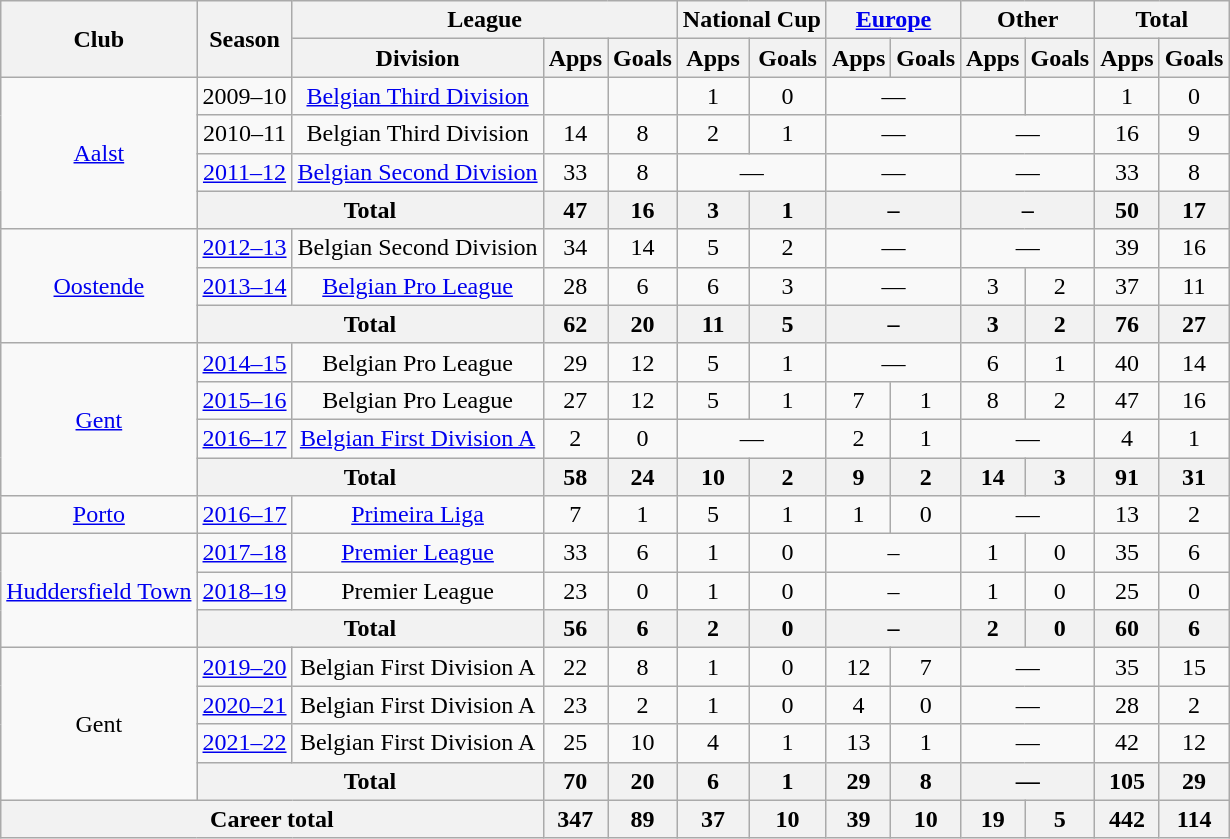<table class="wikitable" style="text-align:center">
<tr>
<th rowspan="2">Club</th>
<th rowspan="2">Season</th>
<th colspan="3">League</th>
<th colspan="2">National Cup</th>
<th colspan="2"><a href='#'>Europe</a></th>
<th colspan="2">Other</th>
<th colspan="2">Total</th>
</tr>
<tr>
<th>Division</th>
<th>Apps</th>
<th>Goals</th>
<th>Apps</th>
<th>Goals</th>
<th>Apps</th>
<th>Goals</th>
<th>Apps</th>
<th>Goals</th>
<th>Apps</th>
<th>Goals</th>
</tr>
<tr>
<td rowspan="4"><a href='#'>Aalst</a></td>
<td>2009–10</td>
<td><a href='#'>Belgian Third Division</a></td>
<td></td>
<td></td>
<td>1</td>
<td>0</td>
<td colspan="2">—</td>
<td></td>
<td></td>
<td>1</td>
<td>0</td>
</tr>
<tr>
<td>2010–11</td>
<td>Belgian Third Division</td>
<td>14</td>
<td>8</td>
<td>2</td>
<td>1</td>
<td colspan="2">—</td>
<td colspan="2">—</td>
<td>16</td>
<td>9</td>
</tr>
<tr>
<td><a href='#'>2011–12</a></td>
<td><a href='#'>Belgian Second Division</a></td>
<td>33</td>
<td>8</td>
<td colspan="2">—</td>
<td colspan="2">—</td>
<td colspan="2">—</td>
<td>33</td>
<td>8</td>
</tr>
<tr>
<th colspan="2">Total</th>
<th>47</th>
<th>16</th>
<th>3</th>
<th>1</th>
<th colspan=2>–</th>
<th colspan=2>–</th>
<th>50</th>
<th>17</th>
</tr>
<tr>
<td rowspan="3"><a href='#'>Oostende</a></td>
<td><a href='#'>2012–13</a></td>
<td>Belgian Second Division</td>
<td>34</td>
<td>14</td>
<td>5</td>
<td>2</td>
<td colspan="2">—</td>
<td colspan="2">—</td>
<td>39</td>
<td>16</td>
</tr>
<tr>
<td><a href='#'>2013–14</a></td>
<td><a href='#'>Belgian Pro League</a></td>
<td>28</td>
<td>6</td>
<td>6</td>
<td>3</td>
<td colspan="2">—</td>
<td>3</td>
<td>2</td>
<td>37</td>
<td>11</td>
</tr>
<tr>
<th colspan="2">Total</th>
<th>62</th>
<th>20</th>
<th>11</th>
<th>5</th>
<th colspan=2>–</th>
<th>3</th>
<th>2</th>
<th>76</th>
<th>27</th>
</tr>
<tr>
<td rowspan="4"><a href='#'>Gent</a></td>
<td><a href='#'>2014–15</a></td>
<td>Belgian Pro League</td>
<td>29</td>
<td>12</td>
<td>5</td>
<td>1</td>
<td colspan="2">—</td>
<td>6</td>
<td>1</td>
<td>40</td>
<td>14</td>
</tr>
<tr>
<td><a href='#'>2015–16</a></td>
<td>Belgian Pro League</td>
<td>27</td>
<td>12</td>
<td>5</td>
<td>1</td>
<td>7</td>
<td>1</td>
<td>8</td>
<td>2</td>
<td>47</td>
<td>16</td>
</tr>
<tr>
<td><a href='#'>2016–17</a></td>
<td><a href='#'>Belgian First Division A</a></td>
<td>2</td>
<td>0</td>
<td colspan="2">—</td>
<td>2</td>
<td>1</td>
<td colspan="2">—</td>
<td>4</td>
<td>1</td>
</tr>
<tr>
<th colspan="2">Total</th>
<th>58</th>
<th>24</th>
<th>10</th>
<th>2</th>
<th>9</th>
<th>2</th>
<th>14</th>
<th>3</th>
<th>91</th>
<th>31</th>
</tr>
<tr>
<td><a href='#'>Porto</a></td>
<td><a href='#'>2016–17</a></td>
<td><a href='#'>Primeira Liga</a></td>
<td>7</td>
<td>1</td>
<td>5</td>
<td>1</td>
<td>1</td>
<td>0</td>
<td colspan="2">—</td>
<td>13</td>
<td>2</td>
</tr>
<tr>
<td rowspan="3"><a href='#'>Huddersfield Town</a></td>
<td><a href='#'>2017–18</a></td>
<td><a href='#'>Premier League</a></td>
<td>33</td>
<td>6</td>
<td>1</td>
<td>0</td>
<td colspan=2>–</td>
<td>1</td>
<td>0</td>
<td>35</td>
<td>6</td>
</tr>
<tr>
<td><a href='#'>2018–19</a></td>
<td>Premier League</td>
<td>23</td>
<td>0</td>
<td>1</td>
<td>0</td>
<td colspan=2>–</td>
<td>1</td>
<td>0</td>
<td>25</td>
<td>0</td>
</tr>
<tr>
<th colspan="2">Total</th>
<th>56</th>
<th>6</th>
<th>2</th>
<th>0</th>
<th colspan=2>–</th>
<th>2</th>
<th>0</th>
<th>60</th>
<th>6</th>
</tr>
<tr>
<td rowspan="4">Gent</td>
<td><a href='#'>2019–20</a></td>
<td>Belgian First Division A</td>
<td>22</td>
<td>8</td>
<td>1</td>
<td>0</td>
<td>12</td>
<td>7</td>
<td colspan="2">—</td>
<td>35</td>
<td>15</td>
</tr>
<tr>
<td><a href='#'>2020–21</a></td>
<td>Belgian First Division A</td>
<td>23</td>
<td>2</td>
<td>1</td>
<td>0</td>
<td>4</td>
<td>0</td>
<td colspan="2">—</td>
<td>28</td>
<td>2</td>
</tr>
<tr>
<td><a href='#'>2021–22</a></td>
<td>Belgian First Division A</td>
<td>25</td>
<td>10</td>
<td>4</td>
<td>1</td>
<td>13</td>
<td>1</td>
<td colspan="2">—</td>
<td>42</td>
<td>12</td>
</tr>
<tr>
<th colspan="2">Total</th>
<th>70</th>
<th>20</th>
<th>6</th>
<th>1</th>
<th>29</th>
<th>8</th>
<th colspan="2">—</th>
<th>105</th>
<th>29</th>
</tr>
<tr>
<th colspan="3">Career total</th>
<th>347</th>
<th>89</th>
<th>37</th>
<th>10</th>
<th>39</th>
<th>10</th>
<th>19</th>
<th>5</th>
<th>442</th>
<th>114</th>
</tr>
</table>
